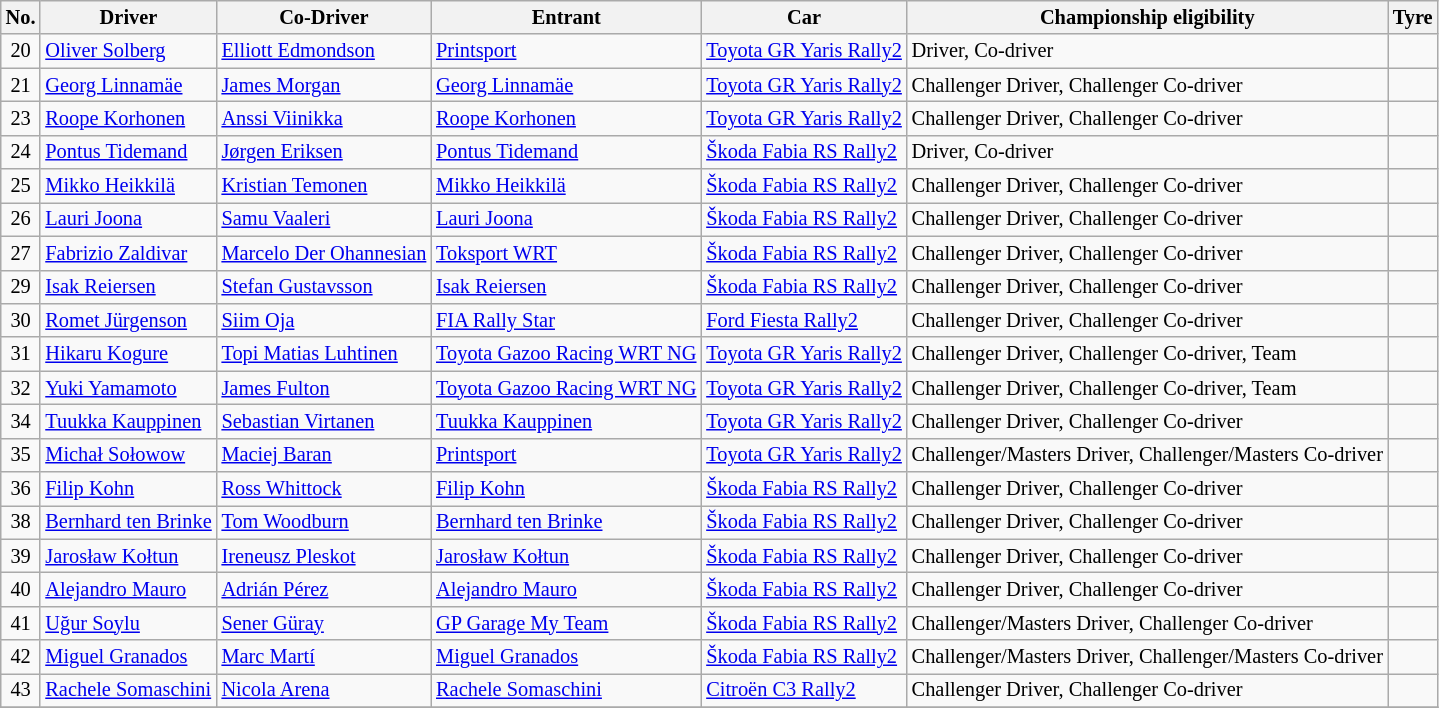<table class="wikitable" style="font-size: 85%;">
<tr>
<th>No.</th>
<th>Driver</th>
<th>Co-Driver</th>
<th>Entrant</th>
<th>Car</th>
<th>Championship eligibility</th>
<th>Tyre</th>
</tr>
<tr>
<td align="center">20</td>
<td> <a href='#'>Oliver Solberg</a></td>
<td> <a href='#'>Elliott Edmondson</a></td>
<td> <a href='#'>Printsport</a></td>
<td><a href='#'>Toyota GR Yaris Rally2</a></td>
<td>Driver, Co-driver</td>
<td align="center"></td>
</tr>
<tr>
<td align="center">21</td>
<td> <a href='#'>Georg Linnamäe</a></td>
<td> <a href='#'>James Morgan</a></td>
<td> <a href='#'>Georg Linnamäe</a></td>
<td><a href='#'>Toyota GR Yaris Rally2</a></td>
<td>Challenger Driver, Challenger Co-driver</td>
<td align="center"></td>
</tr>
<tr>
<td align="center">23</td>
<td> <a href='#'>Roope Korhonen</a></td>
<td> <a href='#'>Anssi Viinikka</a></td>
<td> <a href='#'>Roope Korhonen</a></td>
<td><a href='#'>Toyota GR Yaris Rally2</a></td>
<td>Challenger Driver, Challenger Co-driver</td>
<td align="center"></td>
</tr>
<tr>
<td align="center">24</td>
<td> <a href='#'>Pontus Tidemand</a></td>
<td> <a href='#'>Jørgen Eriksen</a></td>
<td> <a href='#'>Pontus Tidemand</a></td>
<td><a href='#'>Škoda Fabia RS Rally2</a></td>
<td>Driver, Co-driver</td>
<td align="center"></td>
</tr>
<tr>
<td align="center">25</td>
<td> <a href='#'>Mikko Heikkilä</a></td>
<td> <a href='#'>Kristian Temonen</a></td>
<td> <a href='#'>Mikko Heikkilä</a></td>
<td><a href='#'>Škoda Fabia RS Rally2</a></td>
<td>Challenger Driver, Challenger Co-driver</td>
<td align="center"></td>
</tr>
<tr>
<td align="center">26</td>
<td> <a href='#'>Lauri Joona</a></td>
<td> <a href='#'>Samu Vaaleri</a></td>
<td> <a href='#'>Lauri Joona</a></td>
<td><a href='#'>Škoda Fabia RS Rally2</a></td>
<td>Challenger Driver, Challenger Co-driver</td>
<td align="center"></td>
</tr>
<tr>
<td align="center">27</td>
<td> <a href='#'>Fabrizio Zaldivar</a></td>
<td> <a href='#'>Marcelo Der Ohannesian</a></td>
<td> <a href='#'>Toksport WRT</a></td>
<td><a href='#'>Škoda Fabia RS Rally2</a></td>
<td>Challenger Driver, Challenger Co-driver</td>
<td align="center"></td>
</tr>
<tr>
<td align="center">29</td>
<td> <a href='#'>Isak Reiersen</a></td>
<td> <a href='#'>Stefan Gustavsson</a></td>
<td> <a href='#'>Isak Reiersen</a></td>
<td><a href='#'>Škoda Fabia RS Rally2</a></td>
<td>Challenger Driver, Challenger Co-driver</td>
<td align="center"></td>
</tr>
<tr>
<td align="center">30</td>
<td> <a href='#'>Romet Jürgenson</a></td>
<td> <a href='#'>Siim Oja</a></td>
<td> <a href='#'>FIA Rally Star</a></td>
<td><a href='#'>Ford Fiesta Rally2</a></td>
<td>Challenger Driver, Challenger Co-driver</td>
<td align="center"></td>
</tr>
<tr>
<td align="center">31</td>
<td> <a href='#'>Hikaru Kogure</a></td>
<td> <a href='#'>Topi Matias Luhtinen</a></td>
<td> <a href='#'>Toyota Gazoo Racing WRT NG</a></td>
<td><a href='#'>Toyota GR Yaris Rally2</a></td>
<td>Challenger Driver, Challenger Co-driver, Team</td>
<td align="center"></td>
</tr>
<tr>
<td align="center">32</td>
<td> <a href='#'>Yuki Yamamoto</a></td>
<td> <a href='#'>James Fulton</a></td>
<td> <a href='#'>Toyota Gazoo Racing WRT NG</a></td>
<td><a href='#'>Toyota GR Yaris Rally2</a></td>
<td>Challenger Driver, Challenger Co-driver, Team</td>
<td align="center"></td>
</tr>
<tr>
<td align="center">34</td>
<td> <a href='#'>Tuukka Kauppinen</a></td>
<td> <a href='#'>Sebastian Virtanen</a></td>
<td> <a href='#'>Tuukka Kauppinen</a></td>
<td><a href='#'>Toyota GR Yaris Rally2</a></td>
<td>Challenger Driver, Challenger Co-driver</td>
<td align="center"></td>
</tr>
<tr>
<td align="center">35</td>
<td> <a href='#'>Michał Sołowow</a></td>
<td> <a href='#'>Maciej Baran</a></td>
<td> <a href='#'>Printsport</a></td>
<td><a href='#'>Toyota GR Yaris Rally2</a></td>
<td>Challenger/Masters Driver, Challenger/Masters Co-driver</td>
<td align="center"></td>
</tr>
<tr>
<td align="center">36</td>
<td> <a href='#'>Filip Kohn</a></td>
<td> <a href='#'>Ross Whittock</a></td>
<td> <a href='#'>Filip Kohn</a></td>
<td><a href='#'>Škoda Fabia RS Rally2</a></td>
<td>Challenger Driver, Challenger Co-driver</td>
<td align="center"></td>
</tr>
<tr>
<td align="center">38</td>
<td> <a href='#'>Bernhard ten Brinke</a></td>
<td> <a href='#'>Tom Woodburn</a></td>
<td> <a href='#'>Bernhard ten Brinke</a></td>
<td><a href='#'>Škoda Fabia RS Rally2</a></td>
<td>Challenger Driver, Challenger Co-driver</td>
<td align="center"></td>
</tr>
<tr>
<td align="center">39</td>
<td> <a href='#'>Jarosław Kołtun</a></td>
<td> <a href='#'>Ireneusz Pleskot</a></td>
<td> <a href='#'>Jarosław Kołtun</a></td>
<td><a href='#'>Škoda Fabia RS Rally2</a></td>
<td>Challenger Driver, Challenger Co-driver</td>
<td align="center"></td>
</tr>
<tr>
<td align="center">40</td>
<td> <a href='#'>Alejandro Mauro</a></td>
<td> <a href='#'>Adrián Pérez</a></td>
<td> <a href='#'>Alejandro Mauro</a></td>
<td><a href='#'>Škoda Fabia RS Rally2</a></td>
<td>Challenger Driver, Challenger Co-driver</td>
<td align="center"></td>
</tr>
<tr>
<td align="center">41</td>
<td> <a href='#'>Uğur Soylu</a></td>
<td> <a href='#'>Sener Güray</a></td>
<td> <a href='#'>GP Garage My Team</a></td>
<td><a href='#'>Škoda Fabia RS Rally2</a></td>
<td>Challenger/Masters Driver, Challenger Co-driver</td>
<td align="center"></td>
</tr>
<tr>
<td align="center">42</td>
<td> <a href='#'>Miguel Granados</a></td>
<td> <a href='#'>Marc Martí</a></td>
<td> <a href='#'>Miguel Granados</a></td>
<td><a href='#'>Škoda Fabia RS Rally2</a></td>
<td>Challenger/Masters Driver, Challenger/Masters Co-driver</td>
<td align="center"></td>
</tr>
<tr>
<td align="center">43</td>
<td> <a href='#'>Rachele Somaschini</a></td>
<td> <a href='#'>Nicola Arena</a></td>
<td> <a href='#'>Rachele Somaschini</a></td>
<td><a href='#'>Citroën C3 Rally2</a></td>
<td>Challenger Driver, Challenger Co-driver</td>
<td align="center"></td>
</tr>
<tr>
</tr>
</table>
